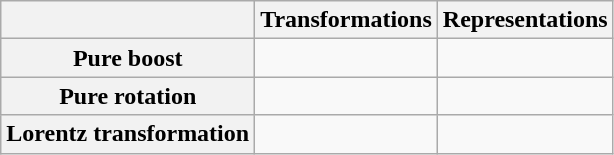<table class="wikitable">
<tr>
<th></th>
<th>Transformations</th>
<th>Representations</th>
</tr>
<tr>
<th>Pure boost</th>
<td></td>
<td></td>
</tr>
<tr>
<th>Pure rotation</th>
<td></td>
<td></td>
</tr>
<tr>
<th>Lorentz transformation</th>
<td></td>
<td></td>
</tr>
</table>
